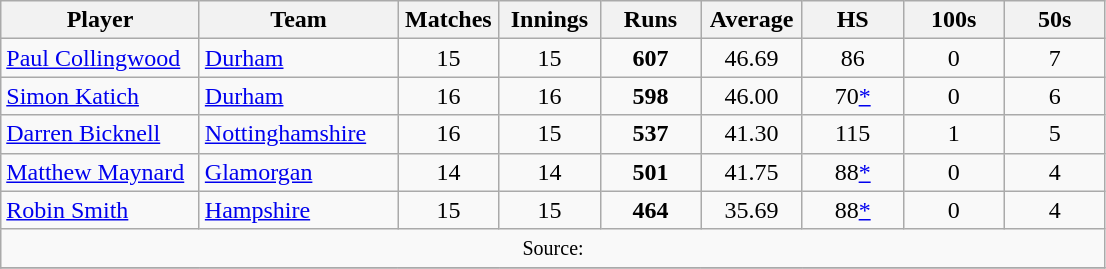<table class="wikitable" style="text-align:center;">
<tr>
<th width=125>Player</th>
<th width=125>Team</th>
<th width=60>Matches</th>
<th width=60>Innings</th>
<th width=60>Runs</th>
<th width=60>Average</th>
<th width=60>HS</th>
<th width=60>100s</th>
<th width=60>50s</th>
</tr>
<tr>
<td align="left"><a href='#'>Paul Collingwood</a></td>
<td align="left"><a href='#'>Durham</a></td>
<td>15</td>
<td>15</td>
<td><strong>607</strong></td>
<td>46.69</td>
<td>86</td>
<td>0</td>
<td>7</td>
</tr>
<tr>
<td align="left"><a href='#'>Simon Katich</a></td>
<td align="left"><a href='#'>Durham</a></td>
<td>16</td>
<td>16</td>
<td><strong>598</strong></td>
<td>46.00</td>
<td>70<a href='#'>*</a></td>
<td>0</td>
<td>6</td>
</tr>
<tr>
<td align="left"><a href='#'>Darren Bicknell</a></td>
<td align="left"><a href='#'>Nottinghamshire</a></td>
<td>16</td>
<td>15</td>
<td><strong>537</strong></td>
<td>41.30</td>
<td>115</td>
<td>1</td>
<td>5</td>
</tr>
<tr>
<td align="left"><a href='#'>Matthew Maynard</a></td>
<td align="left"><a href='#'>Glamorgan</a></td>
<td>14</td>
<td>14</td>
<td><strong>501</strong></td>
<td>41.75</td>
<td>88<a href='#'>*</a></td>
<td>0</td>
<td>4</td>
</tr>
<tr>
<td align="left"><a href='#'>Robin Smith</a></td>
<td align="left"><a href='#'>Hampshire</a></td>
<td>15</td>
<td>15</td>
<td><strong>464</strong></td>
<td>35.69</td>
<td>88<a href='#'>*</a></td>
<td>0</td>
<td>4</td>
</tr>
<tr>
<td colspan=9><small>Source:</small></td>
</tr>
<tr>
</tr>
</table>
